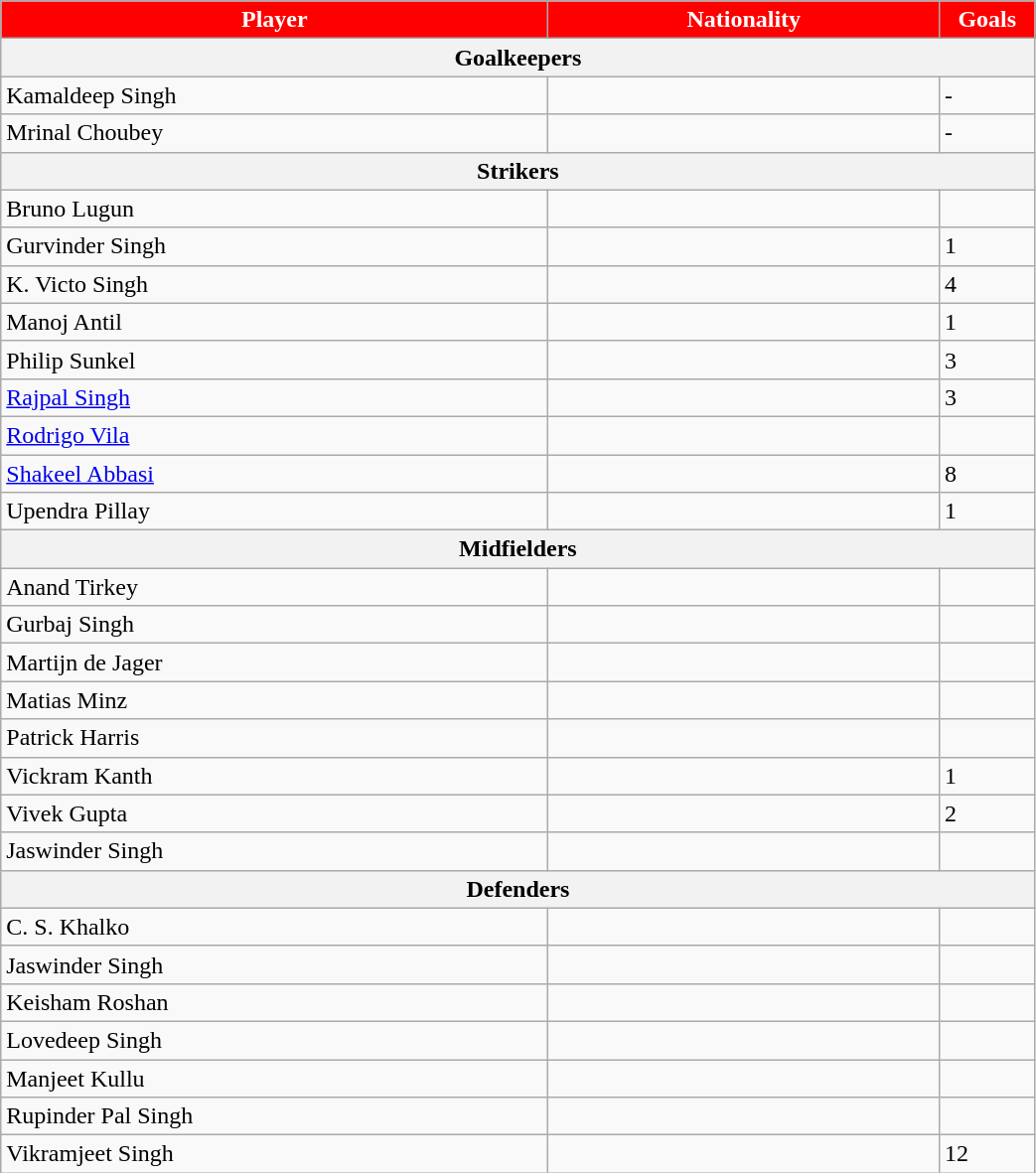<table class="wikitable" style="width:55%;">
<tr>
<th width=35%; style="background: red; color:white">Player</th>
<th width=25%; style="background: red; color:white">Nationality</th>
<th width=5%; style="background: red; color:white;">Goals</th>
</tr>
<tr>
<th colspan="3">Goalkeepers</th>
</tr>
<tr>
<td>Kamaldeep Singh</td>
<td></td>
<td>-</td>
</tr>
<tr>
<td>Mrinal Choubey</td>
<td></td>
<td>-</td>
</tr>
<tr>
<th colspan="3">Strikers</th>
</tr>
<tr>
<td>Bruno Lugun</td>
<td></td>
<td></td>
</tr>
<tr>
<td>Gurvinder Singh</td>
<td></td>
<td>1</td>
</tr>
<tr>
<td>K. Victo Singh</td>
<td></td>
<td>4</td>
</tr>
<tr>
<td>Manoj Antil</td>
<td></td>
<td>1</td>
</tr>
<tr>
<td>Philip Sunkel</td>
<td></td>
<td>3</td>
</tr>
<tr>
<td><a href='#'>Rajpal Singh</a></td>
<td></td>
<td>3</td>
</tr>
<tr>
<td><a href='#'>Rodrigo Vila</a></td>
<td></td>
<td></td>
</tr>
<tr>
<td><a href='#'>Shakeel Abbasi</a></td>
<td></td>
<td>8</td>
</tr>
<tr>
<td>Upendra Pillay</td>
<td></td>
<td>1</td>
</tr>
<tr>
<th colspan="3">Midfielders</th>
</tr>
<tr>
<td>Anand Tirkey</td>
<td></td>
<td></td>
</tr>
<tr>
<td>Gurbaj Singh</td>
<td></td>
<td></td>
</tr>
<tr>
<td>Martijn de Jager</td>
<td></td>
<td></td>
</tr>
<tr>
<td>Matias Minz</td>
<td></td>
<td></td>
</tr>
<tr>
<td>Patrick Harris</td>
<td></td>
<td></td>
</tr>
<tr>
<td>Vickram Kanth</td>
<td></td>
<td>1</td>
</tr>
<tr>
<td>Vivek Gupta</td>
<td></td>
<td>2</td>
</tr>
<tr>
<td>Jaswinder Singh</td>
<td></td>
<td></td>
</tr>
<tr>
<th colspan="3">Defenders</th>
</tr>
<tr>
<td>C. S. Khalko</td>
<td></td>
<td></td>
</tr>
<tr>
<td>Jaswinder Singh</td>
<td></td>
<td></td>
</tr>
<tr>
<td>Keisham Roshan</td>
<td></td>
<td></td>
</tr>
<tr>
<td>Lovedeep Singh</td>
<td></td>
<td></td>
</tr>
<tr>
<td>Manjeet Kullu</td>
<td></td>
<td></td>
</tr>
<tr>
<td>Rupinder Pal Singh</td>
<td></td>
<td></td>
</tr>
<tr>
<td>Vikramjeet Singh</td>
<td></td>
<td>12</td>
</tr>
</table>
